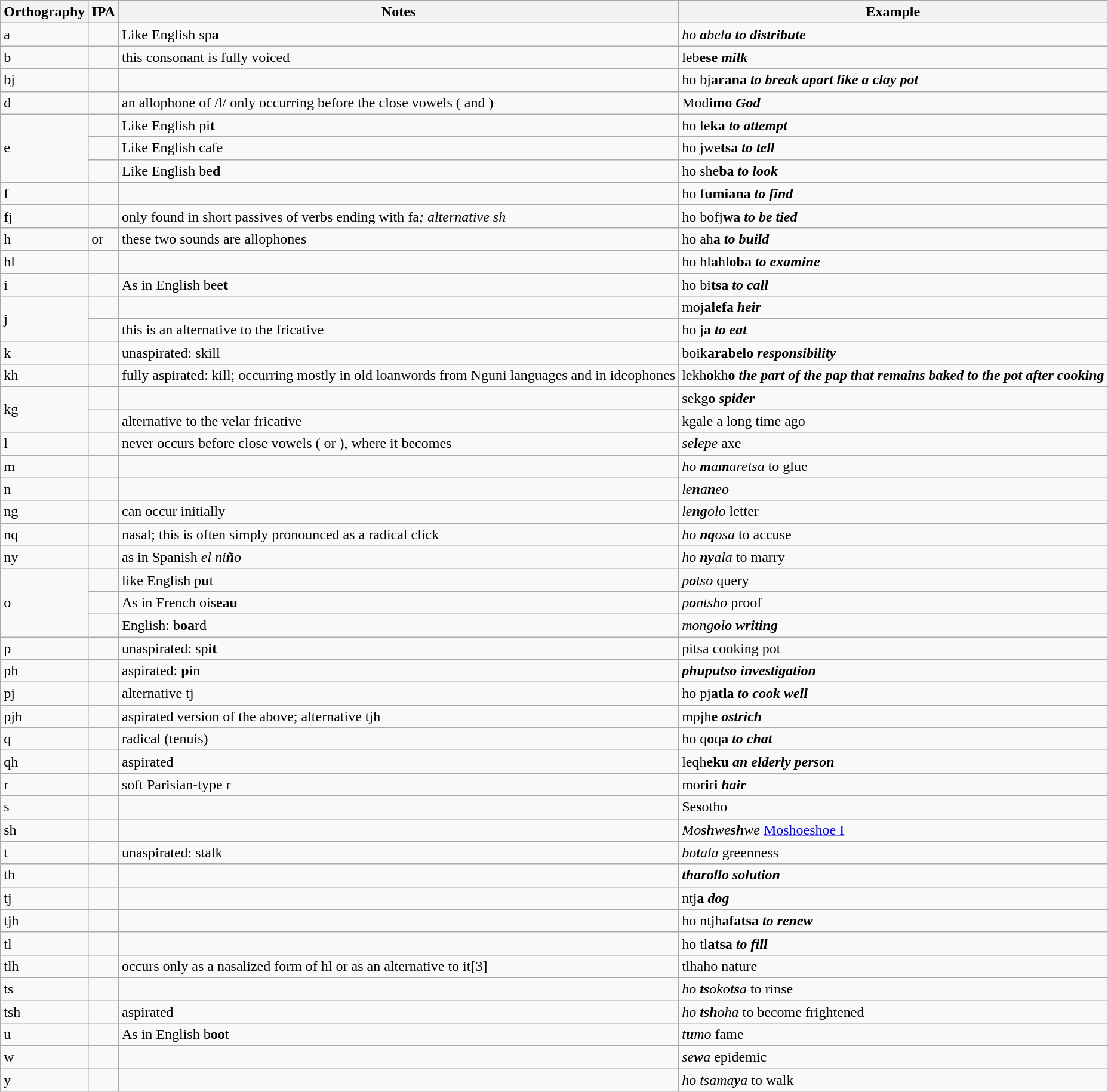<table class="wikitable" style="min-width:500px">
<tr>
<th>Orthography</th>
<th>IPA</th>
<th>Notes</th>
<th>Example</th>
</tr>
<tr>
<td>a</td>
<td></td>
<td>Like English sp<strong>a</strong></td>
<td><em>ho <strong>a</strong>bel<strong>a<strong><em> to distribute</td>
</tr>
<tr>
<td>b</td>
<td></td>
<td>this consonant is fully voiced</td>
<td></em>le</strong>b<strong>ese<em> milk</td>
</tr>
<tr>
<td rowspan="1">bj</td>
<td></td>
<td></td>
<td></em>ho </strong>bj<strong>arana<em> to break apart like a clay pot</td>
</tr>
<tr>
<td>d</td>
<td></td>
<td>an allophone of /l/ only occurring before the close vowels ( and )</td>
<td></em>Mo</strong>d<strong>imo<em> God</td>
</tr>
<tr>
<td rowspan="3">e</td>
<td></td>
<td>Like English p</strong>i<strong>t</td>
<td></em>ho l</strong>e<strong>ka<em> to attempt</td>
</tr>
<tr>
<td></td>
<td>Like English caf</strong>e<strong></td>
<td></em>ho jw</strong>e<strong>tsa<em> to tell</td>
</tr>
<tr>
<td></td>
<td>Like English b</strong>e<strong>d</td>
<td></em>ho sh</strong>e<strong>ba<em> to look</td>
</tr>
<tr>
<td>f</td>
<td></td>
<td></td>
<td></em>ho </strong>f<strong>umiana<em> to find</td>
</tr>
<tr>
<td>fj</td>
<td></td>
<td>only found in short passives of verbs ending with </em>fa<em>; alternative sh</td>
<td></em>ho bo</strong>fj<strong>wa<em> to be tied</td>
</tr>
<tr>
<td>h</td>
<td> or </td>
<td>these two sounds are allophones</td>
<td></em>ho a</strong>h<strong>a<em> to build</td>
</tr>
<tr>
<td>hl</td>
<td></td>
<td></td>
<td></em>ho </strong>hl<strong>a</strong>hl<strong>oba<em> to examine</td>
</tr>
<tr>
<td>i</td>
<td></td>
<td>As in English b</strong>ee<strong>t</td>
<td></em>ho b</strong>i<strong>tsa<em> to call</td>
</tr>
<tr>
<td rowspan="2">j</td>
<td></td>
<td></td>
<td></em>mo</strong>j<strong>alefa<em> heir</td>
</tr>
<tr>
<td></td>
<td>this is an alternative to the fricative </td>
<td></em>ho </strong>j<strong>a<em> to eat</td>
</tr>
<tr>
<td>k</td>
<td></td>
<td>unaspirated: skill</td>
<td></em>boi</strong>k<strong>arabelo<em> responsibility</td>
</tr>
<tr>
<td>kh</td>
<td></td>
<td>fully aspirated: kill; occurring mostly in old loanwords from Nguni languages and in ideophones</td>
<td></em>le</strong>kh<strong>o</strong>kh<strong>o<em> the part of the pap that remains baked to the pot after cooking</td>
</tr>
<tr>
<td rowspan="2">kg</td>
<td></td>
<td></td>
<td></em>se</strong>kg<strong>o<em> spider</td>
</tr>
<tr>
<td></td>
<td>alternative to the velar fricative</td>
<td></em></strong>kg</strong>ale</em> a long time ago</td>
</tr>
<tr>
<td>l</td>
<td></td>
<td>never occurs before close vowels ( or ), where it becomes </td>
<td><em>se<strong>l</strong>epe</em> axe</td>
</tr>
<tr>
<td>m</td>
<td></td>
<td></td>
<td><em>ho <strong>m</strong>a<strong>m</strong>aretsa</em> to glue</td>
</tr>
<tr>
<td>n</td>
<td></td>
<td></td>
<td><em>le<strong>n</strong>a<strong>n</strong>eo</em></td>
</tr>
<tr>
<td>ng</td>
<td></td>
<td>can occur initially</td>
<td><em>le<strong>ng</strong>olo</em> letter</td>
</tr>
<tr>
<td>nq</td>
<td></td>
<td>nasal; this is often simply pronounced as a radical click</td>
<td><em>ho <strong>nq</strong>osa</em> to accuse</td>
</tr>
<tr>
<td>ny</td>
<td></td>
<td>as in Spanish <em>el ni<strong>ñ</strong>o</em></td>
<td><em>ho <strong>ny</strong>ala</em> to marry</td>
</tr>
<tr>
<td rowspan="3">o</td>
<td></td>
<td>like English p<strong>u</strong>t</td>
<td><em>p<strong>o</strong>tso</em> query</td>
</tr>
<tr>
<td></td>
<td>As in French ois<strong>eau</strong></td>
<td><em>p<strong>o</strong>ntsho</em> proof</td>
</tr>
<tr>
<td></td>
<td>English: b<strong>oa</strong>rd</td>
<td><em>mong<strong>o</strong>l<strong>o<strong><em> writing</td>
</tr>
<tr>
<td>p</td>
<td></td>
<td>unaspirated: s</strong>p<strong>it</td>
<td></em></strong>p</strong>itsa</em> cooking pot</td>
</tr>
<tr>
<td>ph</td>
<td></td>
<td>aspirated: <strong>p</strong>in</td>
<td><strong><em>ph<strong>uputso<em> investigation</td>
</tr>
<tr>
<td>pj</td>
<td></td>
<td>alternative tj</td>
<td></em>ho </strong>pj<strong>atla<em> to cook well</td>
</tr>
<tr>
<td>pjh</td>
<td></td>
<td>aspirated version of the above; alternative tjh</td>
<td></em>m</strong>pjh<strong>e<em> ostrich</td>
</tr>
<tr>
<td>q</td>
<td></td>
<td>radical (tenuis)</td>
<td></em>ho </strong>q<strong>o</strong>q<strong>a<em> to chat</td>
</tr>
<tr>
<td>qh</td>
<td></td>
<td>aspirated</td>
<td></em>le</strong>qh<strong>eku<em> an elderly person</td>
</tr>
<tr>
<td>r</td>
<td></td>
<td>soft Parisian-type r</td>
<td></em>mo</strong>r<strong>i</strong>r<strong>i<em> hair</td>
</tr>
<tr>
<td>s</td>
<td></td>
<td></td>
<td></em></strong>S</strong>e<strong>s</strong>otho</em></td>
</tr>
<tr>
<td>sh</td>
<td></td>
<td></td>
<td><em>Mo<strong>sh</strong>we<strong>sh</strong>we</em> <a href='#'>Moshoeshoe I</a></td>
</tr>
<tr>
<td>t</td>
<td></td>
<td>unaspirated: stalk</td>
<td><em>bo<strong>t</strong>ala</em> greenness</td>
</tr>
<tr>
<td>th</td>
<td></td>
<td></td>
<td><strong><em>th<strong>arollo<em> solution</td>
</tr>
<tr>
<td>tj</td>
<td></td>
<td></td>
<td></em>n</strong>tj<strong>a<em> dog</td>
</tr>
<tr>
<td>tjh</td>
<td></td>
<td></td>
<td></em>ho n</strong>tjh<strong>afatsa<em> to renew</td>
</tr>
<tr>
<td>tl</td>
<td></td>
<td></td>
<td></em>ho </strong>tl<strong>atsa<em> to fill</td>
</tr>
<tr>
<td>tlh</td>
<td></td>
<td>occurs only as a nasalized form of hl or as an alternative to it[3]</td>
<td></em></strong>tlh</strong>aho</em> nature</td>
</tr>
<tr>
<td>ts</td>
<td></td>
<td></td>
<td><em>ho <strong>ts</strong>oko<strong>ts</strong>a</em> to rinse</td>
</tr>
<tr>
<td>tsh</td>
<td></td>
<td>aspirated</td>
<td><em>ho <strong>tsh</strong>oha</em> to become frightened</td>
</tr>
<tr>
<td>u</td>
<td></td>
<td>As in English b<strong>oo</strong>t</td>
<td><em>t<strong>u</strong>mo</em> fame</td>
</tr>
<tr>
<td>w</td>
<td></td>
<td></td>
<td><em>se<strong>w</strong>a</em> epidemic</td>
</tr>
<tr>
<td>y</td>
<td></td>
<td></td>
<td><em>ho tsama<strong>y</strong>a</em> to walk</td>
</tr>
</table>
